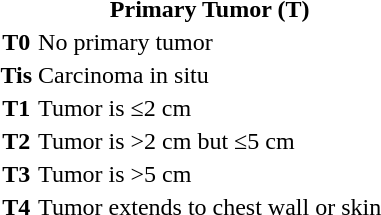<table>
<tr>
<th></th>
<th>Primary Tumor (T)</th>
</tr>
<tr>
<th>T0</th>
<td>No primary tumor</td>
</tr>
<tr>
<th>Tis</th>
<td>Carcinoma in situ</td>
</tr>
<tr>
<th>T1</th>
<td>Tumor is ≤2 cm</td>
</tr>
<tr>
<th>T2</th>
<td>Tumor is >2 cm but ≤5 cm</td>
</tr>
<tr>
<th>T3</th>
<td>Tumor is >5 cm</td>
</tr>
<tr>
<th>T4</th>
<td>Tumor extends to chest wall or skin</td>
</tr>
</table>
